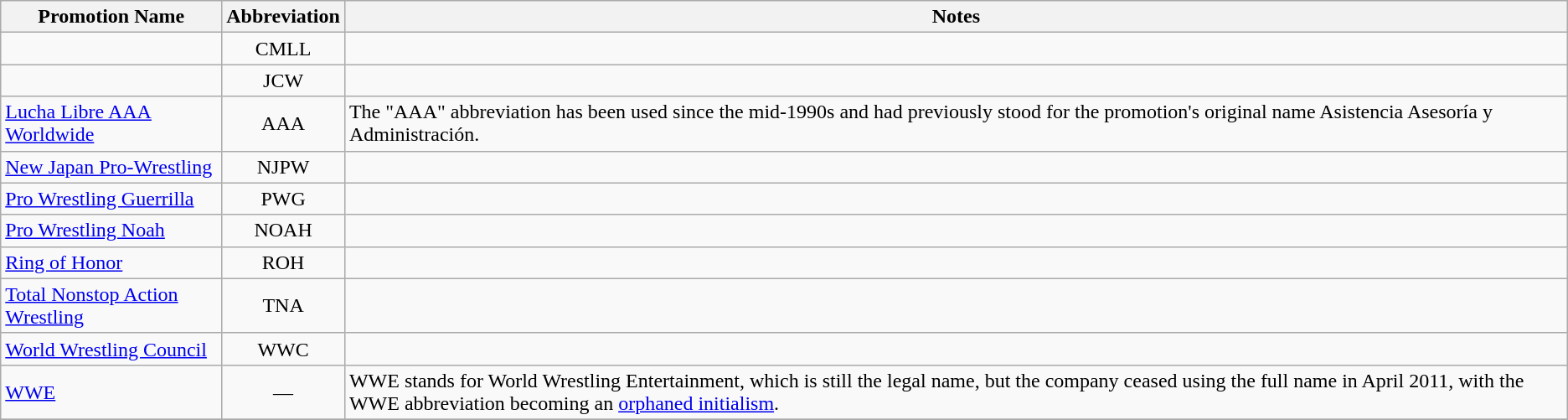<table class="wikitable">
<tr>
<th>Promotion Name</th>
<th>Abbreviation</th>
<th>Notes</th>
</tr>
<tr>
<td></td>
<td align=center>CMLL</td>
<td></td>
</tr>
<tr>
<td></td>
<td align=center>JCW</td>
<td></td>
</tr>
<tr>
<td><a href='#'>Lucha Libre AAA Worldwide</a></td>
<td align=center>AAA</td>
<td>The "AAA" abbreviation has been used since the mid-1990s and had previously stood for the promotion's original name Asistencia Asesoría y Administración.</td>
</tr>
<tr>
<td><a href='#'>New Japan Pro-Wrestling</a></td>
<td align=center>NJPW</td>
<td></td>
</tr>
<tr>
<td><a href='#'>Pro Wrestling Guerrilla</a></td>
<td align=center>PWG</td>
<td></td>
</tr>
<tr>
<td><a href='#'>Pro Wrestling Noah</a></td>
<td align=center>NOAH</td>
<td></td>
</tr>
<tr>
<td><a href='#'>Ring of Honor</a></td>
<td align=center>ROH</td>
<td></td>
</tr>
<tr>
<td><a href='#'>Total Nonstop Action Wrestling</a></td>
<td align=center>TNA</td>
<td></td>
</tr>
<tr>
<td><a href='#'>World Wrestling Council</a></td>
<td align=center>WWC</td>
<td></td>
</tr>
<tr>
<td><a href='#'>WWE</a></td>
<td align=center>—</td>
<td>WWE stands for World Wrestling Entertainment, which is still the legal name, but the company ceased using the full name in April 2011, with the WWE abbreviation becoming an <a href='#'>orphaned initialism</a>.<br></td>
</tr>
<tr>
</tr>
</table>
